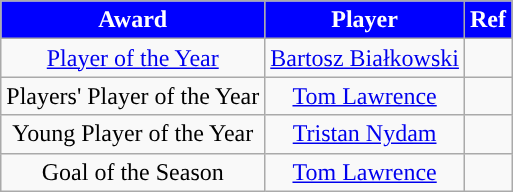<table class="wikitable" style="text-align:center">
<tr>
<th style="background:blue; color:white; width=0%">Award</th>
<th style="background:blue; color:white; width=0%">Player</th>
<th style="background:blue; color:white; width=0%">Ref</th>
</tr>
<tr>
<td><a href='#'>Player of the Year</a></td>
<td> <a href='#'>Bartosz Białkowski</a></td>
<td></td>
</tr>
<tr>
<td>Players' Player of the Year</td>
<td> <a href='#'>Tom Lawrence</a></td>
<td></td>
</tr>
<tr>
<td>Young Player of the Year</td>
<td> <a href='#'>Tristan Nydam</a></td>
<td></td>
</tr>
<tr>
<td>Goal of the Season</td>
<td> <a href='#'>Tom Lawrence</a></td>
<td></td>
</tr>
</table>
